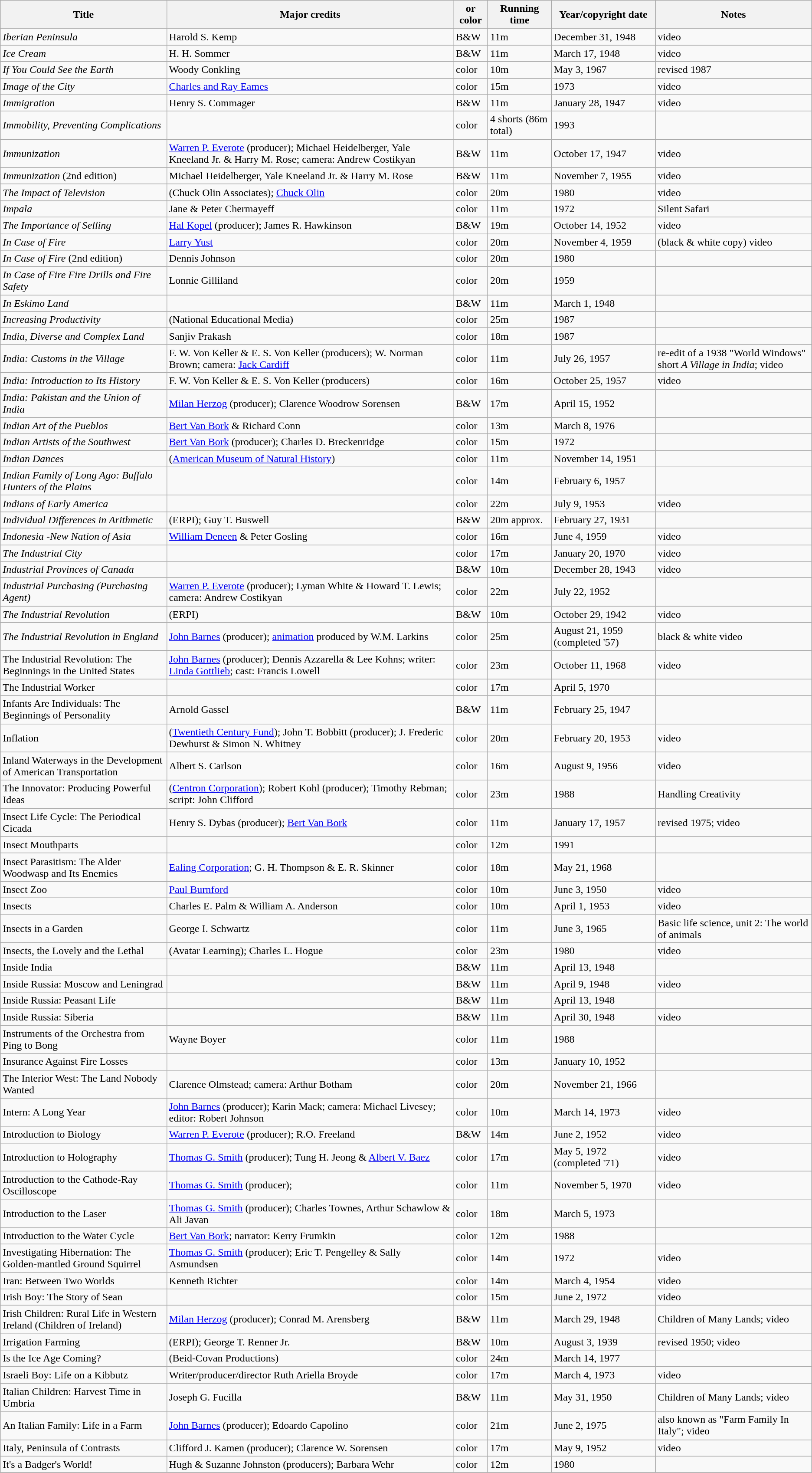<table class="wikitable sortable" border="1">
<tr>
<th>Title</th>
<th>Major credits</th>
<th> or color</th>
<th>Running time</th>
<th>Year/copyright date</th>
<th>Notes</th>
</tr>
<tr>
<td><em>Iberian Peninsula</em></td>
<td>Harold S. Kemp</td>
<td>B&W</td>
<td>11m</td>
<td>December 31, 1948</td>
<td>video </td>
</tr>
<tr>
<td><em>Ice Cream</em></td>
<td>H. H. Sommer</td>
<td>B&W</td>
<td>11m</td>
<td>March 17, 1948</td>
<td>video </td>
</tr>
<tr>
<td><em>If You Could See the Earth</em></td>
<td>Woody Conkling</td>
<td>color</td>
<td>10m</td>
<td>May 3, 1967</td>
<td>revised 1987</td>
</tr>
<tr>
<td><em>Image of the City</em></td>
<td><a href='#'>Charles and Ray Eames</a></td>
<td>color</td>
<td>15m</td>
<td>1973</td>
<td>video </td>
</tr>
<tr>
<td><em>Immigration</em></td>
<td>Henry S. Commager</td>
<td>B&W</td>
<td>11m</td>
<td>January 28, 1947</td>
<td>video </td>
</tr>
<tr>
<td><em>Immobility, Preventing Complications</em></td>
<td></td>
<td>color</td>
<td>4 shorts (86m total)</td>
<td>1993</td>
<td></td>
</tr>
<tr>
<td><em>Immunization</em></td>
<td><a href='#'>Warren P. Everote</a> (producer); Michael Heidelberger, Yale Kneeland Jr. & Harry M. Rose; camera: Andrew Costikyan</td>
<td>B&W</td>
<td>11m</td>
<td>October 17, 1947</td>
<td>video </td>
</tr>
<tr>
<td><em>Immunization</em> (2nd edition)</td>
<td>Michael Heidelberger, Yale Kneeland Jr. & Harry M. Rose</td>
<td>B&W</td>
<td>11m</td>
<td>November 7, 1955</td>
<td>video </td>
</tr>
<tr>
<td><em>The Impact of Television</em></td>
<td>(Chuck Olin Associates); <a href='#'>Chuck Olin</a></td>
<td>color</td>
<td>20m</td>
<td>1980</td>
<td>video </td>
</tr>
<tr>
<td><em>Impala</em></td>
<td>Jane & Peter Chermayeff</td>
<td>color</td>
<td>11m</td>
<td>1972</td>
<td>Silent Safari</td>
</tr>
<tr>
<td><em>The Importance of Selling</em></td>
<td><a href='#'>Hal Kopel</a> (producer); James R. Hawkinson</td>
<td>B&W</td>
<td>19m</td>
<td>October 14, 1952</td>
<td>video </td>
</tr>
<tr>
<td><em>In Case of Fire</em></td>
<td><a href='#'>Larry Yust</a></td>
<td>color</td>
<td>20m</td>
<td>November 4, 1959</td>
<td>(black & white copy) video </td>
</tr>
<tr>
<td><em>In Case of Fire</em> (2nd edition)</td>
<td>Dennis Johnson</td>
<td>color</td>
<td>20m</td>
<td>1980</td>
<td></td>
</tr>
<tr>
<td><em>In Case of Fire Fire Drills and Fire Safety</em></td>
<td>Lonnie Gilliland</td>
<td>color</td>
<td>20m</td>
<td>1959</td>
<td></td>
</tr>
<tr>
<td><em>In Eskimo Land</em></td>
<td></td>
<td>B&W</td>
<td>11m</td>
<td>March 1, 1948</td>
<td></td>
</tr>
<tr>
<td><em>Increasing Productivity</em></td>
<td>(National Educational Media)</td>
<td>color</td>
<td>25m</td>
<td>1987</td>
<td></td>
</tr>
<tr>
<td><em>India, Diverse and Complex Land</em></td>
<td>Sanjiv Prakash</td>
<td>color</td>
<td>18m</td>
<td>1987</td>
<td></td>
</tr>
<tr>
<td><em>India: Customs in the Village</em></td>
<td>F. W. Von Keller & E. S. Von Keller (producers); W. Norman Brown; camera: <a href='#'>Jack Cardiff</a></td>
<td>color</td>
<td>11m</td>
<td>July 26, 1957</td>
<td>re-edit of a 1938 "World Windows" short <em>A Village in India</em>; video </td>
</tr>
<tr>
<td><em>India: Introduction to Its History</em></td>
<td>F. W. Von Keller & E. S. Von Keller (producers)</td>
<td>color</td>
<td>16m</td>
<td>October 25, 1957</td>
<td>video </td>
</tr>
<tr>
<td><em>India: Pakistan and the Union of India</em></td>
<td><a href='#'>Milan Herzog</a> (producer); Clarence Woodrow Sorensen</td>
<td>B&W</td>
<td>17m</td>
<td>April 15, 1952</td>
<td></td>
</tr>
<tr>
<td><em>Indian Art of the Pueblos</em></td>
<td><a href='#'>Bert Van Bork</a> & Richard Conn</td>
<td>color</td>
<td>13m</td>
<td>March 8, 1976</td>
<td></td>
</tr>
<tr>
<td><em>Indian Artists of the Southwest</em></td>
<td><a href='#'>Bert Van Bork</a> (producer); Charles D. Breckenridge</td>
<td>color</td>
<td>15m</td>
<td>1972</td>
<td></td>
</tr>
<tr>
<td><em>Indian Dances</em></td>
<td>(<a href='#'>American Museum of Natural History</a>)</td>
<td>color</td>
<td>11m</td>
<td>November 14, 1951</td>
<td></td>
</tr>
<tr>
<td><em>Indian Family of Long Ago: Buffalo Hunters of the Plains</em></td>
<td></td>
<td>color</td>
<td>14m</td>
<td>February 6, 1957</td>
<td></td>
</tr>
<tr>
<td><em>Indians of Early America</em></td>
<td></td>
<td>color</td>
<td>22m</td>
<td>July 9, 1953</td>
<td>video </td>
</tr>
<tr>
<td><em>Individual Differences in Arithmetic</em></td>
<td>(ERPI); Guy T. Buswell</td>
<td>B&W</td>
<td>20m approx.</td>
<td>February 27, 1931</td>
<td></td>
</tr>
<tr>
<td><em>Indonesia -New Nation of Asia</em></td>
<td><a href='#'>William Deneen</a> & Peter Gosling</td>
<td>color</td>
<td>16m</td>
<td>June 4, 1959</td>
<td>video </td>
</tr>
<tr>
<td><em>The Industrial City</em></td>
<td></td>
<td>color</td>
<td>17m</td>
<td>January 20, 1970</td>
<td>video </td>
</tr>
<tr>
<td><em>Industrial Provinces of Canada</em></td>
<td></td>
<td>B&W</td>
<td>10m</td>
<td>December 28, 1943</td>
<td>video </td>
</tr>
<tr>
<td><em>Industrial Purchasing (Purchasing Agent)</em></td>
<td><a href='#'>Warren P. Everote</a> (producer); Lyman White & Howard T. Lewis; camera: Andrew Costikyan</td>
<td>color</td>
<td>22m</td>
<td>July 22, 1952</td>
<td></td>
</tr>
<tr>
<td><em>The Industrial Revolution</em></td>
<td>(ERPI)</td>
<td>B&W</td>
<td>10m</td>
<td>October 29, 1942</td>
<td>video </td>
</tr>
<tr>
<td><em>The Industrial Revolution in England<strong></td>
<td><a href='#'>John Barnes</a> (producer); <a href='#'>animation</a> produced by W.M. Larkins</td>
<td>color</td>
<td>25m</td>
<td>August 21, 1959 (completed '57)</td>
<td>black & white video </td>
</tr>
<tr>
<td></em>The Industrial Revolution: The Beginnings in the United States<em></td>
<td><a href='#'>John Barnes</a> (producer); Dennis Azzarella & Lee Kohns; writer: <a href='#'>Linda Gottlieb</a>; cast: Francis Lowell</td>
<td>color</td>
<td>23m</td>
<td>October 11, 1968</td>
<td>video </td>
</tr>
<tr>
<td></em>The Industrial Worker<em></td>
<td></td>
<td>color</td>
<td>17m</td>
<td>April 5, 1970</td>
<td></td>
</tr>
<tr>
<td></em>Infants Are Individuals: The Beginnings of Personality<em></td>
<td>Arnold Gassel</td>
<td>B&W</td>
<td>11m</td>
<td>February 25, 1947</td>
<td></td>
</tr>
<tr>
<td></em>Inflation<em></td>
<td>(<a href='#'>Twentieth Century Fund</a>); John T. Bobbitt (producer); J. Frederic Dewhurst & Simon N. Whitney</td>
<td>color</td>
<td>20m</td>
<td>February 20, 1953</td>
<td>video </td>
</tr>
<tr>
<td></em>Inland Waterways in the Development of American Transportation<em></td>
<td>Albert S. Carlson</td>
<td>color</td>
<td>16m</td>
<td>August 9, 1956</td>
<td>video </td>
</tr>
<tr>
<td></em>The Innovator: Producing Powerful Ideas<em></td>
<td>(<a href='#'>Centron Corporation</a>); Robert Kohl (producer); Timothy Rebman; script: John Clifford</td>
<td>color</td>
<td>23m</td>
<td>1988</td>
<td>Handling Creativity</td>
</tr>
<tr>
<td></em>Insect Life Cycle: The Periodical Cicada<em></td>
<td>Henry S. Dybas (producer); <a href='#'>Bert Van Bork</a></td>
<td>color</td>
<td>11m</td>
<td>January 17, 1957</td>
<td>revised 1975; video </td>
</tr>
<tr>
<td></em>Insect Mouthparts<em></td>
<td></td>
<td>color</td>
<td>12m</td>
<td>1991</td>
<td></td>
</tr>
<tr>
<td></em>Insect Parasitism: The Alder Woodwasp and Its Enemies<em></td>
<td><a href='#'>Ealing Corporation</a>; G. H. Thompson & E. R. Skinner</td>
<td>color</td>
<td>18m</td>
<td>May 21, 1968</td>
<td></td>
</tr>
<tr>
<td></em>Insect Zoo<em></td>
<td><a href='#'>Paul Burnford</a></td>
<td>color</td>
<td>10m</td>
<td>June 3, 1950</td>
<td>video </td>
</tr>
<tr>
<td></em>Insects<em></td>
<td>Charles E. Palm & William A. Anderson</td>
<td>color</td>
<td>10m</td>
<td>April 1, 1953</td>
<td>video </td>
</tr>
<tr>
<td></em>Insects in a Garden<em></td>
<td>George I. Schwartz</td>
<td>color</td>
<td>11m</td>
<td>June 3, 1965</td>
<td>Basic life science, unit 2: The world of animals</td>
</tr>
<tr>
<td></em>Insects, the Lovely and the Lethal<em></td>
<td>(Avatar Learning); Charles L. Hogue</td>
<td>color</td>
<td>23m</td>
<td>1980</td>
<td>video </td>
</tr>
<tr>
<td></em>Inside India<em></td>
<td></td>
<td>B&W</td>
<td>11m</td>
<td>April 13, 1948</td>
<td></td>
</tr>
<tr>
<td></em>Inside Russia: Moscow and Leningrad<em></td>
<td></td>
<td>B&W</td>
<td>11m</td>
<td>April 9, 1948</td>
<td>video </td>
</tr>
<tr>
<td></em>Inside Russia: Peasant Life<em></td>
<td></td>
<td>B&W</td>
<td>11m</td>
<td>April 13, 1948</td>
<td></td>
</tr>
<tr>
<td></em>Inside Russia: Siberia<em></td>
<td></td>
<td>B&W</td>
<td>11m</td>
<td>April 30, 1948</td>
<td>video </td>
</tr>
<tr>
<td></em>Instruments of the Orchestra from Ping to Bong<em></td>
<td>Wayne Boyer</td>
<td>color</td>
<td>11m</td>
<td>1988</td>
</tr>
<tr>
<td></em>Insurance Against Fire Losses<em></td>
<td></td>
<td>color</td>
<td>13m</td>
<td>January 10, 1952</td>
<td></td>
</tr>
<tr>
<td></em>The Interior West: The Land Nobody Wanted<em></td>
<td>Clarence Olmstead; camera: Arthur Botham</td>
<td>color</td>
<td>20m</td>
<td>November 21, 1966</td>
<td></td>
</tr>
<tr>
<td></em>Intern: A Long Year<em></td>
<td><a href='#'>John Barnes</a> (producer); Karin Mack; camera: Michael Livesey; editor: Robert Johnson</td>
<td>color</td>
<td>10m</td>
<td>March 14, 1973</td>
<td>video </td>
</tr>
<tr>
<td></em>Introduction to Biology<em></td>
<td><a href='#'>Warren P. Everote</a> (producer); R.O. Freeland</td>
<td>B&W</td>
<td>14m</td>
<td>June 2, 1952</td>
<td>video </td>
</tr>
<tr>
<td></em>Introduction to Holography<em></td>
<td><a href='#'>Thomas G. Smith</a> (producer); Tung H. Jeong & <a href='#'>Albert V. Baez</a></td>
<td>color</td>
<td>17m</td>
<td>May 5, 1972 (completed '71)</td>
<td>video </td>
</tr>
<tr>
<td></em>Introduction to the Cathode-Ray Oscilloscope<em></td>
<td><a href='#'>Thomas G. Smith</a> (producer);</td>
<td>color</td>
<td>11m</td>
<td>November 5, 1970</td>
<td>video </td>
</tr>
<tr>
<td></em>Introduction to the Laser<em></td>
<td><a href='#'>Thomas G. Smith</a> (producer); Charles Townes, Arthur Schawlow & Ali Javan</td>
<td>color</td>
<td>18m</td>
<td>March 5, 1973</td>
<td></td>
</tr>
<tr>
<td></em>Introduction to the Water Cycle<em></td>
<td><a href='#'>Bert Van Bork</a>; narrator: Kerry Frumkin</td>
<td>color</td>
<td>12m</td>
<td>1988</td>
<td></td>
</tr>
<tr>
<td></em>Investigating Hibernation: The Golden-mantled Ground Squirrel<em></td>
<td><a href='#'>Thomas G. Smith</a> (producer); Eric T. Pengelley & Sally Asmundsen</td>
<td>color</td>
<td>14m</td>
<td>1972</td>
<td>video </td>
</tr>
<tr>
<td></em>Iran: Between Two Worlds<em></td>
<td>Kenneth Richter</td>
<td>color</td>
<td>14m</td>
<td>March 4, 1954</td>
<td>video </td>
</tr>
<tr>
<td></em>Irish Boy: The Story of Sean<em></td>
<td></td>
<td>color</td>
<td>15m</td>
<td>June 2, 1972</td>
<td>video </td>
</tr>
<tr>
<td></em>Irish Children: Rural Life in Western Ireland (Children of Ireland)<em></td>
<td><a href='#'>Milan Herzog</a> (producer); Conrad M. Arensberg</td>
<td>B&W</td>
<td>11m</td>
<td>March 29, 1948</td>
<td>Children of Many Lands; video </td>
</tr>
<tr>
<td></em>Irrigation Farming<em></td>
<td>(ERPI); George T. Renner Jr.</td>
<td>B&W</td>
<td>10m</td>
<td>August 3, 1939</td>
<td>revised 1950; video </td>
</tr>
<tr>
<td></em>Is the Ice Age Coming? <em></td>
<td>(Beid-Covan Productions)</td>
<td>color</td>
<td>24m</td>
<td>March 14, 1977</td>
<td></td>
</tr>
<tr>
<td></em>Israeli Boy: Life on a Kibbutz<em></td>
<td>Writer/producer/director Ruth Ariella Broyde</td>
<td>color</td>
<td>17m</td>
<td>March 4, 1973</td>
<td>video </td>
</tr>
<tr>
<td></em>Italian Children: Harvest Time in Umbria<em></td>
<td>Joseph G. Fucilla</td>
<td>B&W</td>
<td>11m</td>
<td>May 31, 1950</td>
<td>Children of Many Lands; video </td>
</tr>
<tr>
<td></em>An Italian Family: Life in a Farm<em></td>
<td><a href='#'>John Barnes</a> (producer); Edoardo Capolino</td>
<td>color</td>
<td>21m</td>
<td>June 2, 1975</td>
<td>also known as "Farm Family In Italy"; video </td>
</tr>
<tr>
<td></em>Italy, Peninsula of Contrasts<em></td>
<td>Clifford J. Kamen (producer); Clarence W. Sorensen</td>
<td>color</td>
<td>17m</td>
<td>May 9, 1952</td>
<td>video </td>
</tr>
<tr>
<td></em>It's a Badger's World!<em></td>
<td>Hugh & Suzanne Johnston (producers); Barbara Wehr</td>
<td>color</td>
<td>12m</td>
<td>1980</td>
<td></td>
</tr>
</table>
